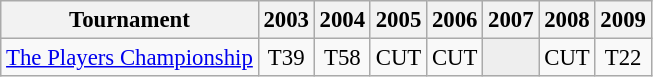<table class="wikitable" style="font-size:95%;text-align:center;">
<tr>
<th>Tournament</th>
<th>2003</th>
<th>2004</th>
<th>2005</th>
<th>2006</th>
<th>2007</th>
<th>2008</th>
<th>2009</th>
</tr>
<tr>
<td align=left><a href='#'>The Players Championship</a></td>
<td>T39</td>
<td>T58</td>
<td>CUT</td>
<td>CUT</td>
<td style="background:#eeeeee;"></td>
<td>CUT</td>
<td>T22</td>
</tr>
</table>
